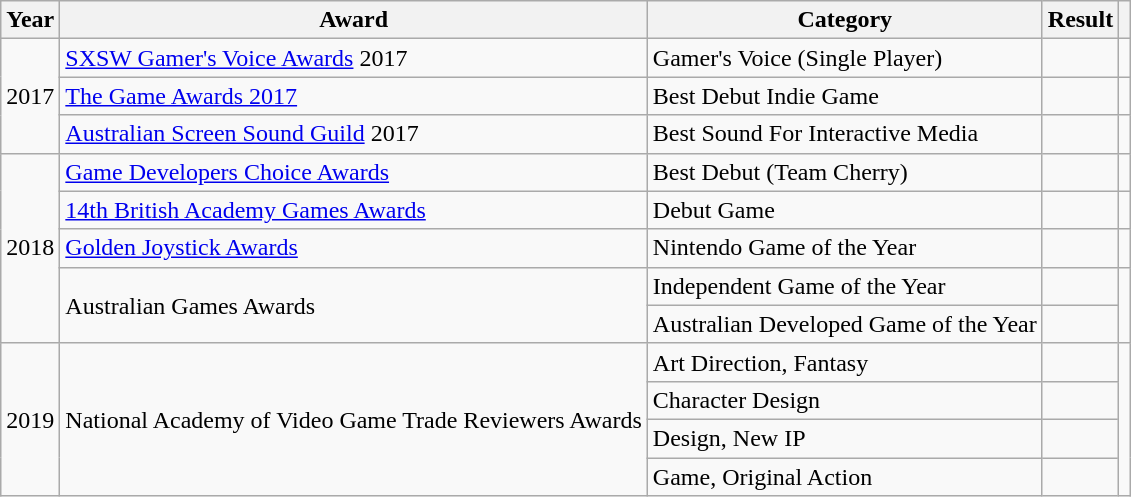<table class="wikitable sortable">
<tr>
<th>Year</th>
<th>Award</th>
<th>Category</th>
<th>Result</th>
<th></th>
</tr>
<tr>
<td style="text-align:center;" rowspan="3">2017</td>
<td><a href='#'>SXSW Gamer's Voice Awards</a> 2017</td>
<td>Gamer's Voice (Single Player)</td>
<td></td>
<td style="text-align:center;"></td>
</tr>
<tr>
<td><a href='#'>The Game Awards 2017</a></td>
<td>Best Debut Indie Game</td>
<td></td>
<td style="text-align:center;"></td>
</tr>
<tr>
<td><a href='#'>Australian Screen Sound Guild</a> 2017</td>
<td>Best Sound For Interactive Media</td>
<td></td>
<td style="text-align:center;"></td>
</tr>
<tr>
<td style="text-align:center;" rowspan="5">2018</td>
<td><a href='#'>Game Developers Choice Awards</a></td>
<td>Best Debut (Team Cherry)</td>
<td></td>
<td style="text-align:center;"></td>
</tr>
<tr>
<td><a href='#'>14th British Academy Games Awards</a></td>
<td>Debut Game</td>
<td></td>
<td style="text-align:center;"></td>
</tr>
<tr>
<td><a href='#'>Golden Joystick Awards</a></td>
<td>Nintendo Game of the Year</td>
<td></td>
<td style="text-align:center;"></td>
</tr>
<tr>
<td rowspan="2">Australian Games Awards</td>
<td>Independent Game of the Year</td>
<td></td>
<td rowspan="2" style="text-align:center;"></td>
</tr>
<tr>
<td>Australian Developed Game of the Year</td>
<td></td>
</tr>
<tr>
<td style="text-align:center;" rowspan="4">2019</td>
<td rowspan="4">National Academy of Video Game Trade Reviewers Awards</td>
<td>Art Direction, Fantasy</td>
<td></td>
<td rowspan="4" style="text-align:center;"></td>
</tr>
<tr>
<td>Character Design</td>
<td></td>
</tr>
<tr>
<td>Design, New IP</td>
<td></td>
</tr>
<tr>
<td>Game, Original Action</td>
<td></td>
</tr>
</table>
